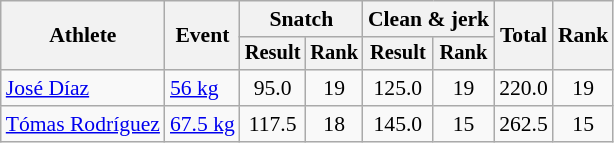<table class="wikitable" style="font-size:90%">
<tr>
<th rowspan="2">Athlete</th>
<th rowspan="2">Event</th>
<th colspan="2">Snatch</th>
<th colspan="2">Clean & jerk</th>
<th rowspan="2">Total</th>
<th rowspan="2">Rank</th>
</tr>
<tr style="font-size:95%">
<th>Result</th>
<th>Rank</th>
<th>Result</th>
<th>Rank</th>
</tr>
<tr align=center>
<td align=left><a href='#'>José Díaz</a></td>
<td align=left><a href='#'>56 kg</a></td>
<td>95.0</td>
<td>19</td>
<td>125.0</td>
<td>19</td>
<td>220.0</td>
<td>19</td>
</tr>
<tr align=center>
<td align=left><a href='#'>Tómas Rodríguez</a></td>
<td align=left><a href='#'>67.5 kg</a></td>
<td>117.5</td>
<td>18</td>
<td>145.0</td>
<td>15</td>
<td>262.5</td>
<td>15</td>
</tr>
</table>
